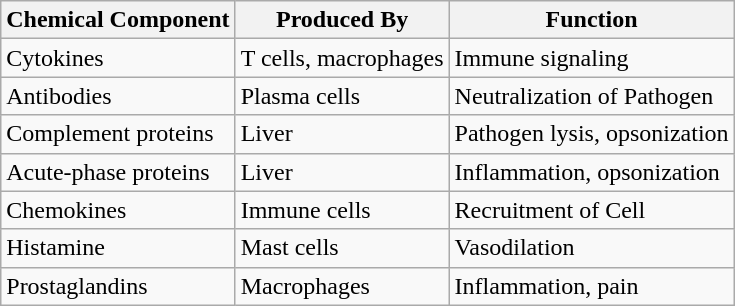<table class="wikitable">
<tr>
<th><strong>Chemical Component</strong></th>
<th><strong>Produced By</strong></th>
<th><strong>Function</strong></th>
</tr>
<tr>
<td>Cytokines</td>
<td>T cells, macrophages</td>
<td>Immune signaling</td>
</tr>
<tr>
<td>Antibodies</td>
<td>Plasma cells</td>
<td>Neutralization of   Pathogen</td>
</tr>
<tr>
<td>Complement proteins</td>
<td>Liver</td>
<td>Pathogen lysis, opsonization</td>
</tr>
<tr>
<td>Acute-phase proteins</td>
<td>Liver</td>
<td>Inflammation, opsonization</td>
</tr>
<tr>
<td>Chemokines</td>
<td>Immune cells</td>
<td>Recruitment of Cell</td>
</tr>
<tr>
<td>Histamine</td>
<td>Mast cells</td>
<td>Vasodilation</td>
</tr>
<tr>
<td>Prostaglandins</td>
<td>Macrophages</td>
<td>Inflammation, pain</td>
</tr>
</table>
